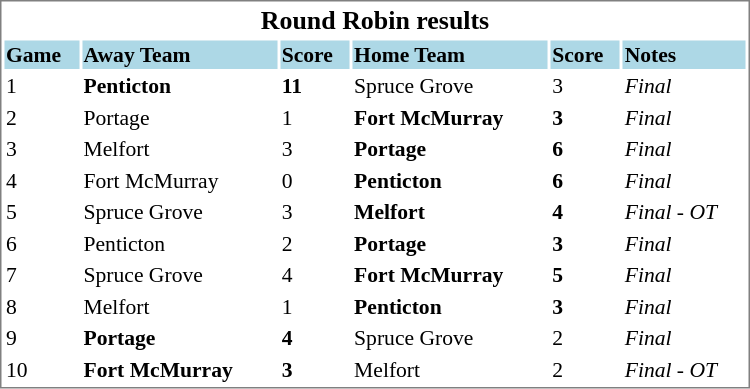<table cellpadding="0">
<tr align="left" style="vertical-align: top">
<td></td>
<td><br><table cellpadding="1" width="500px" style="font-size: 90%; border: 1px solid gray;">
<tr align="center" style="font-size: larger;">
<td colspan=6><strong>Round Robin results</strong></td>
</tr>
<tr style="background:lightblue;">
<td><strong>Game</strong></td>
<td><strong>Away Team</strong></td>
<td><strong>Score</strong></td>
<td><strong>Home Team</strong></td>
<td><strong>Score</strong></td>
<td><strong>Notes</strong></td>
</tr>
<tr>
<td>1</td>
<td><strong>Penticton</strong></td>
<td><strong>11</strong></td>
<td>Spruce Grove</td>
<td>3</td>
<td><em>Final</em></td>
</tr>
<tr>
<td>2</td>
<td>Portage</td>
<td>1</td>
<td><strong>Fort McMurray</strong></td>
<td><strong>3</strong></td>
<td><em>Final</em></td>
</tr>
<tr>
<td>3</td>
<td>Melfort</td>
<td>3</td>
<td><strong>Portage</strong></td>
<td><strong>6</strong></td>
<td><em>Final</em></td>
</tr>
<tr>
<td>4</td>
<td>Fort McMurray</td>
<td>0</td>
<td><strong>Penticton</strong></td>
<td><strong>6</strong></td>
<td><em>Final</em></td>
</tr>
<tr>
<td>5</td>
<td>Spruce Grove</td>
<td>3</td>
<td><strong>Melfort</strong></td>
<td><strong>4</strong></td>
<td><em>Final - OT</em></td>
</tr>
<tr>
<td>6</td>
<td>Penticton</td>
<td>2</td>
<td><strong>Portage</strong></td>
<td><strong>3</strong></td>
<td><em>Final</em></td>
</tr>
<tr>
<td>7</td>
<td>Spruce Grove</td>
<td>4</td>
<td><strong>Fort McMurray</strong></td>
<td><strong>5</strong></td>
<td><em>Final</em></td>
</tr>
<tr>
<td>8</td>
<td>Melfort</td>
<td>1</td>
<td><strong> Penticton</strong></td>
<td><strong>3</strong></td>
<td><em>Final</em></td>
</tr>
<tr>
<td>9</td>
<td><strong>Portage</strong></td>
<td><strong>4</strong></td>
<td>Spruce Grove</td>
<td>2</td>
<td><em>Final</em></td>
</tr>
<tr>
<td>10</td>
<td><strong>Fort McMurray</strong></td>
<td><strong>3</strong></td>
<td>Melfort</td>
<td>2</td>
<td><em>Final - OT</em></td>
</tr>
</table>
</td>
</tr>
</table>
